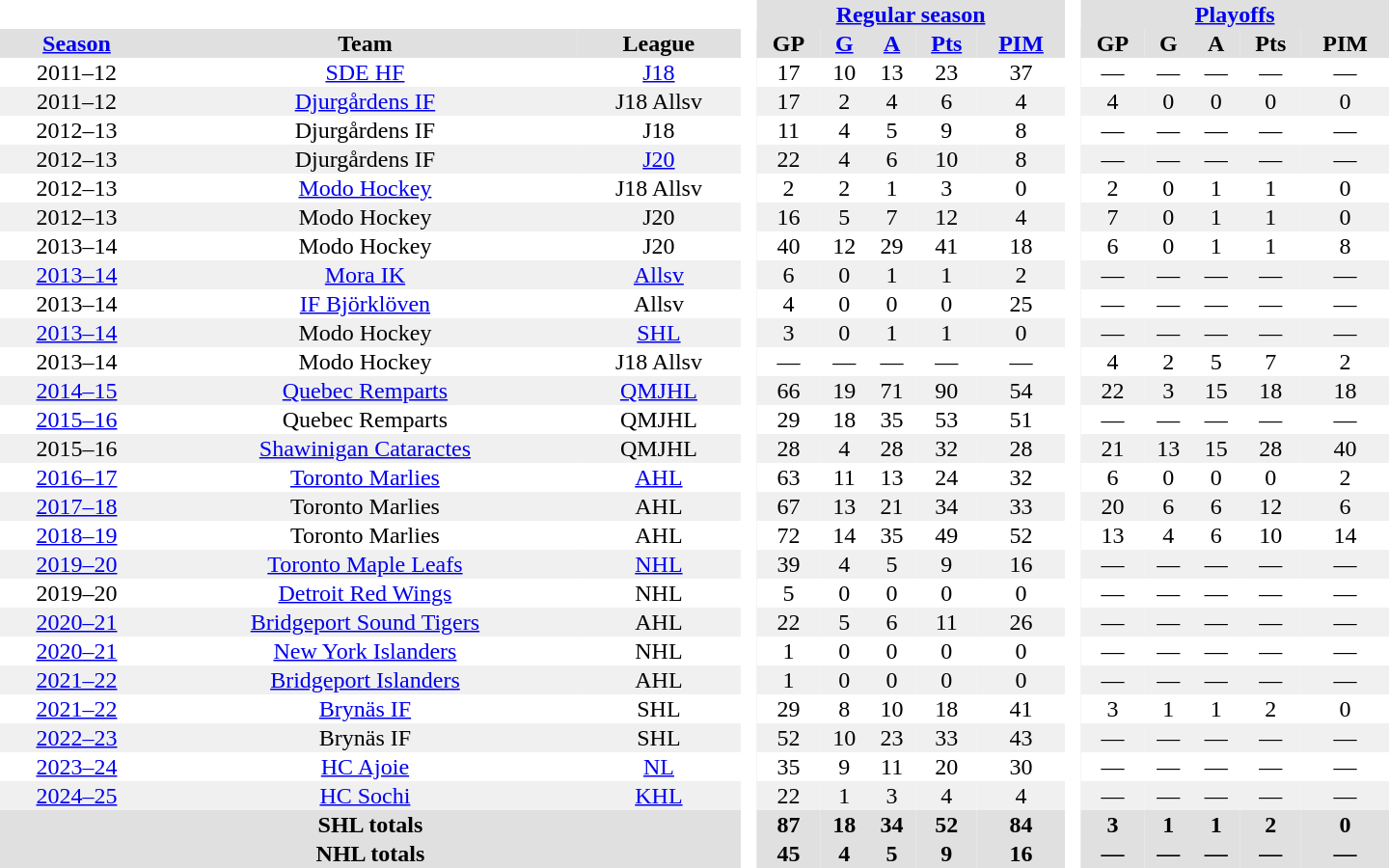<table border="0" cellpadding="1" cellspacing="0" style="text-align:center; width:60em;">
<tr bgcolor="#e0e0e0">
<th colspan="3" bgcolor="#ffffff"> </th>
<th rowspan="99" bgcolor="#ffffff"> </th>
<th colspan="5"><a href='#'>Regular season</a></th>
<th rowspan="99" bgcolor="#ffffff"> </th>
<th colspan="5"><a href='#'>Playoffs</a></th>
</tr>
<tr bgcolor="#e0e0e0">
<th><a href='#'>Season</a></th>
<th>Team</th>
<th>League</th>
<th>GP</th>
<th><a href='#'>G</a></th>
<th><a href='#'>A</a></th>
<th><a href='#'>Pts</a></th>
<th><a href='#'>PIM</a></th>
<th>GP</th>
<th>G</th>
<th>A</th>
<th>Pts</th>
<th>PIM</th>
</tr>
<tr>
<td>2011–12</td>
<td><a href='#'>SDE HF</a></td>
<td><a href='#'>J18</a></td>
<td>17</td>
<td>10</td>
<td>13</td>
<td>23</td>
<td>37</td>
<td>—</td>
<td>—</td>
<td>—</td>
<td>—</td>
<td>—</td>
</tr>
<tr bgcolor="#f0f0f0">
<td>2011–12</td>
<td><a href='#'>Djurgårdens IF</a></td>
<td>J18 Allsv</td>
<td>17</td>
<td>2</td>
<td>4</td>
<td>6</td>
<td>4</td>
<td>4</td>
<td>0</td>
<td>0</td>
<td>0</td>
<td>0</td>
</tr>
<tr>
<td>2012–13</td>
<td>Djurgårdens IF</td>
<td>J18</td>
<td>11</td>
<td>4</td>
<td>5</td>
<td>9</td>
<td>8</td>
<td>—</td>
<td>—</td>
<td>—</td>
<td>—</td>
<td>—</td>
</tr>
<tr bgcolor="#f0f0f0">
<td>2012–13</td>
<td>Djurgårdens IF</td>
<td><a href='#'>J20</a></td>
<td>22</td>
<td>4</td>
<td>6</td>
<td>10</td>
<td>8</td>
<td>—</td>
<td>—</td>
<td>—</td>
<td>—</td>
<td>—</td>
</tr>
<tr>
<td>2012–13</td>
<td><a href='#'>Modo Hockey</a></td>
<td>J18 Allsv</td>
<td>2</td>
<td>2</td>
<td>1</td>
<td>3</td>
<td>0</td>
<td>2</td>
<td>0</td>
<td>1</td>
<td>1</td>
<td>0</td>
</tr>
<tr bgcolor="#f0f0f0">
<td>2012–13</td>
<td>Modo Hockey</td>
<td>J20</td>
<td>16</td>
<td>5</td>
<td>7</td>
<td>12</td>
<td>4</td>
<td>7</td>
<td>0</td>
<td>1</td>
<td>1</td>
<td>0</td>
</tr>
<tr>
<td>2013–14</td>
<td>Modo Hockey</td>
<td>J20</td>
<td>40</td>
<td>12</td>
<td>29</td>
<td>41</td>
<td>18</td>
<td>6</td>
<td>0</td>
<td>1</td>
<td>1</td>
<td>8</td>
</tr>
<tr bgcolor="#f0f0f0">
<td><a href='#'>2013–14</a></td>
<td><a href='#'>Mora IK</a></td>
<td><a href='#'>Allsv</a></td>
<td>6</td>
<td>0</td>
<td>1</td>
<td>1</td>
<td>2</td>
<td>—</td>
<td>—</td>
<td>—</td>
<td>—</td>
<td>—</td>
</tr>
<tr>
<td>2013–14</td>
<td><a href='#'>IF Björklöven</a></td>
<td>Allsv</td>
<td>4</td>
<td>0</td>
<td>0</td>
<td>0</td>
<td>25</td>
<td>—</td>
<td>—</td>
<td>—</td>
<td>—</td>
<td>—</td>
</tr>
<tr bgcolor="#f0f0f0">
<td><a href='#'>2013–14</a></td>
<td>Modo Hockey</td>
<td><a href='#'>SHL</a></td>
<td>3</td>
<td>0</td>
<td>1</td>
<td>1</td>
<td>0</td>
<td>—</td>
<td>—</td>
<td>—</td>
<td>—</td>
<td>—</td>
</tr>
<tr>
<td>2013–14</td>
<td>Modo Hockey</td>
<td>J18 Allsv</td>
<td>—</td>
<td>—</td>
<td>—</td>
<td>—</td>
<td>—</td>
<td>4</td>
<td>2</td>
<td>5</td>
<td>7</td>
<td>2</td>
</tr>
<tr bgcolor="#f0f0f0">
<td><a href='#'>2014–15</a></td>
<td><a href='#'>Quebec Remparts</a></td>
<td><a href='#'>QMJHL</a></td>
<td>66</td>
<td>19</td>
<td>71</td>
<td>90</td>
<td>54</td>
<td>22</td>
<td>3</td>
<td>15</td>
<td>18</td>
<td>18</td>
</tr>
<tr>
<td><a href='#'>2015–16</a></td>
<td>Quebec Remparts</td>
<td>QMJHL</td>
<td>29</td>
<td>18</td>
<td>35</td>
<td>53</td>
<td>51</td>
<td>—</td>
<td>—</td>
<td>—</td>
<td>—</td>
<td>—</td>
</tr>
<tr bgcolor="#f0f0f0">
<td>2015–16</td>
<td><a href='#'>Shawinigan Cataractes</a></td>
<td>QMJHL</td>
<td>28</td>
<td>4</td>
<td>28</td>
<td>32</td>
<td>28</td>
<td>21</td>
<td>13</td>
<td>15</td>
<td>28</td>
<td>40</td>
</tr>
<tr>
<td><a href='#'>2016–17</a></td>
<td><a href='#'>Toronto Marlies</a></td>
<td><a href='#'>AHL</a></td>
<td>63</td>
<td>11</td>
<td>13</td>
<td>24</td>
<td>32</td>
<td>6</td>
<td>0</td>
<td>0</td>
<td>0</td>
<td>2</td>
</tr>
<tr bgcolor="#f0f0f0">
<td><a href='#'>2017–18</a></td>
<td>Toronto Marlies</td>
<td>AHL</td>
<td>67</td>
<td>13</td>
<td>21</td>
<td>34</td>
<td>33</td>
<td>20</td>
<td>6</td>
<td>6</td>
<td>12</td>
<td>6</td>
</tr>
<tr>
<td><a href='#'>2018–19</a></td>
<td>Toronto Marlies</td>
<td>AHL</td>
<td>72</td>
<td>14</td>
<td>35</td>
<td>49</td>
<td>52</td>
<td>13</td>
<td>4</td>
<td>6</td>
<td>10</td>
<td>14</td>
</tr>
<tr bgcolor="#f0f0f0">
<td><a href='#'>2019–20</a></td>
<td><a href='#'>Toronto Maple Leafs</a></td>
<td><a href='#'>NHL</a></td>
<td>39</td>
<td>4</td>
<td>5</td>
<td>9</td>
<td>16</td>
<td>—</td>
<td>—</td>
<td>—</td>
<td>—</td>
<td>—</td>
</tr>
<tr>
<td>2019–20</td>
<td><a href='#'>Detroit Red Wings</a></td>
<td>NHL</td>
<td>5</td>
<td>0</td>
<td>0</td>
<td>0</td>
<td>0</td>
<td>—</td>
<td>—</td>
<td>—</td>
<td>—</td>
<td>—</td>
</tr>
<tr bgcolor="#f0f0f0">
<td><a href='#'>2020–21</a></td>
<td><a href='#'>Bridgeport Sound Tigers</a></td>
<td>AHL</td>
<td>22</td>
<td>5</td>
<td>6</td>
<td>11</td>
<td>26</td>
<td>—</td>
<td>—</td>
<td>—</td>
<td>—</td>
<td>—</td>
</tr>
<tr>
<td><a href='#'>2020–21</a></td>
<td><a href='#'>New York Islanders</a></td>
<td>NHL</td>
<td>1</td>
<td>0</td>
<td>0</td>
<td>0</td>
<td>0</td>
<td>—</td>
<td>—</td>
<td>—</td>
<td>—</td>
<td>—</td>
</tr>
<tr bgcolor="#f0f0f0">
<td><a href='#'>2021–22</a></td>
<td><a href='#'>Bridgeport Islanders</a></td>
<td>AHL</td>
<td>1</td>
<td>0</td>
<td>0</td>
<td>0</td>
<td>0</td>
<td>—</td>
<td>—</td>
<td>—</td>
<td>—</td>
<td>—</td>
</tr>
<tr>
<td><a href='#'>2021–22</a></td>
<td><a href='#'>Brynäs IF</a></td>
<td>SHL</td>
<td>29</td>
<td>8</td>
<td>10</td>
<td>18</td>
<td>41</td>
<td>3</td>
<td>1</td>
<td>1</td>
<td>2</td>
<td>0</td>
</tr>
<tr bgcolor="#f0f0f0">
<td><a href='#'>2022–23</a></td>
<td>Brynäs IF</td>
<td>SHL</td>
<td>52</td>
<td>10</td>
<td>23</td>
<td>33</td>
<td>43</td>
<td>—</td>
<td>—</td>
<td>—</td>
<td>—</td>
<td>—</td>
</tr>
<tr>
<td><a href='#'>2023–24</a></td>
<td><a href='#'>HC Ajoie</a></td>
<td><a href='#'>NL</a></td>
<td>35</td>
<td>9</td>
<td>11</td>
<td>20</td>
<td>30</td>
<td>—</td>
<td>—</td>
<td>—</td>
<td>—</td>
<td>—</td>
</tr>
<tr bgcolor="#f0f0f0">
<td><a href='#'>2024–25</a></td>
<td><a href='#'>HC Sochi</a></td>
<td><a href='#'>KHL</a></td>
<td>22</td>
<td>1</td>
<td>3</td>
<td>4</td>
<td>4</td>
<td>—</td>
<td>—</td>
<td>—</td>
<td>—</td>
<td>—</td>
</tr>
<tr bgcolor="#e0e0e0">
<th colspan="3">SHL totals</th>
<th>87</th>
<th>18</th>
<th>34</th>
<th>52</th>
<th>84</th>
<th>3</th>
<th>1</th>
<th>1</th>
<th>2</th>
<th>0</th>
</tr>
<tr bgcolor="#e0e0e0">
<th colspan="3">NHL totals</th>
<th>45</th>
<th>4</th>
<th>5</th>
<th>9</th>
<th>16</th>
<th>—</th>
<th>—</th>
<th>—</th>
<th>—</th>
<th>—</th>
</tr>
</table>
